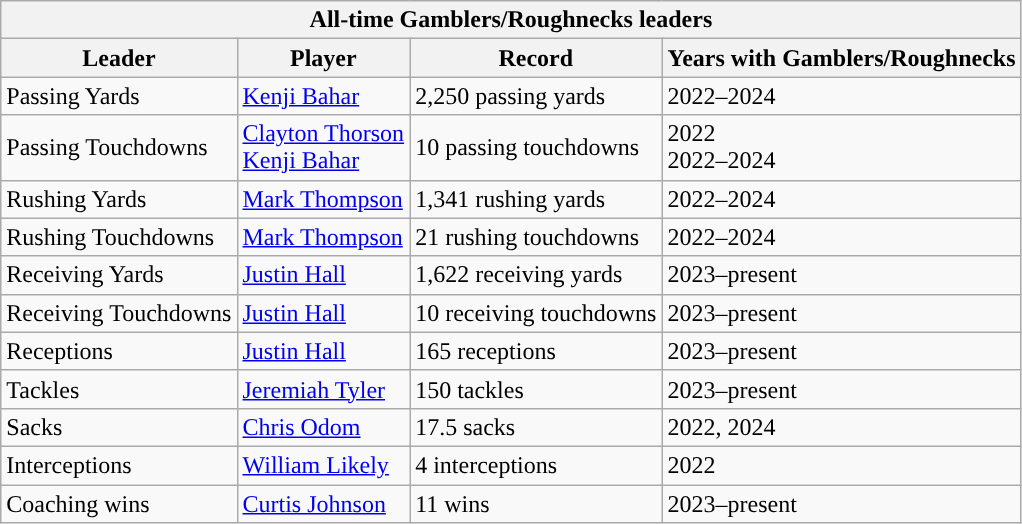<table class="wikitable">
<tr>
<th colspan="5">All-time Gamblers/Roughnecks leaders</th>
</tr>
<tr>
<th>Leader</th>
<th>Player</th>
<th>Record</th>
<th>Years with Gamblers/Roughnecks</th>
</tr>
<tr>
<td>Passing Yards</td>
<td><a href='#'>Kenji Bahar</a></td>
<td>2,250 passing yards</td>
<td>2022–2024</td>
</tr>
<tr>
<td>Passing Touchdowns</td>
<td><a href='#'>Clayton Thorson</a><br><a href='#'>Kenji Bahar</a></td>
<td>10 passing touchdowns</td>
<td>2022<br>2022–2024</td>
</tr>
<tr>
<td>Rushing Yards</td>
<td><a href='#'>Mark Thompson</a></td>
<td>1,341 rushing yards</td>
<td>2022–2024</td>
</tr>
<tr>
<td>Rushing Touchdowns</td>
<td><a href='#'>Mark Thompson</a></td>
<td>21 rushing touchdowns</td>
<td>2022–2024</td>
</tr>
<tr>
<td>Receiving Yards</td>
<td><a href='#'>Justin Hall</a></td>
<td>1,622 receiving yards</td>
<td>2023–present</td>
</tr>
<tr>
<td>Receiving Touchdowns</td>
<td><a href='#'>Justin Hall</a></td>
<td>10 receiving touchdowns</td>
<td>2023–present</td>
</tr>
<tr>
<td>Receptions</td>
<td><a href='#'>Justin Hall</a></td>
<td>165 receptions</td>
<td>2023–present</td>
</tr>
<tr>
<td>Tackles</td>
<td><a href='#'>Jeremiah Tyler</a></td>
<td>150 tackles</td>
<td>2023–present</td>
</tr>
<tr>
<td>Sacks</td>
<td><a href='#'>Chris Odom</a></td>
<td>17.5 sacks</td>
<td>2022, 2024</td>
</tr>
<tr>
<td>Interceptions</td>
<td><a href='#'>William Likely</a></td>
<td>4 interceptions</td>
<td>2022</td>
</tr>
<tr>
<td>Coaching wins</td>
<td><a href='#'>Curtis Johnson</a></td>
<td>11 wins</td>
<td>2023–present</td>
</tr>
</table>
